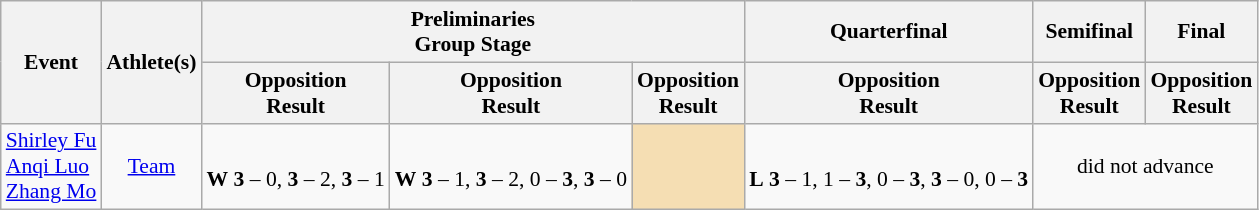<table class="wikitable" border="1" style="font-size:90%">
<tr>
<th rowspan=2>Event</th>
<th rowspan=2>Athlete(s)</th>
<th colspan=3>Preliminaries<br>Group Stage</th>
<th>Quarterfinal</th>
<th>Semifinal</th>
<th>Final</th>
</tr>
<tr>
<th>Opposition<br>Result</th>
<th>Opposition<br>Result</th>
<th>Opposition<br>Result</th>
<th>Opposition<br>Result</th>
<th>Opposition<br>Result</th>
<th>Opposition<br>Result</th>
</tr>
<tr>
<td><a href='#'>Shirley Fu</a><br><a href='#'>Anqi Luo</a><br><a href='#'>Zhang Mo</a></td>
<td align=center><a href='#'>Team</a></td>
<td align=center><br> <strong>W</strong> <strong>3</strong> – 0, <strong>3</strong> – 2, <strong>3</strong> – 1</td>
<td align=center><br> <strong>W</strong> <strong>3</strong> – 1, <strong>3</strong> – 2, 0 – <strong>3</strong>, <strong>3</strong> – 0</td>
<td align=center bgcolor=wheat></td>
<td align=center><br> <strong>L</strong> <strong>3</strong> – 1, 1 – <strong>3</strong>, 0 – <strong>3</strong>, <strong>3</strong> – 0, 0 – <strong>3</strong></td>
<td align="center" colspan="7">did not advance</td>
</tr>
</table>
